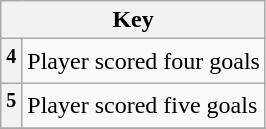<table class="wikitable plainrowheaders">
<tr>
<th colspan="2" scope="col">Key</th>
</tr>
<tr>
<th align="left" scope="row"><sup>4</sup></th>
<td align="left">Player scored four goals</td>
</tr>
<tr>
<th align="left" scope="row"><sup>5</sup></th>
<td align="left">Player scored five goals</td>
</tr>
<tr>
</tr>
</table>
